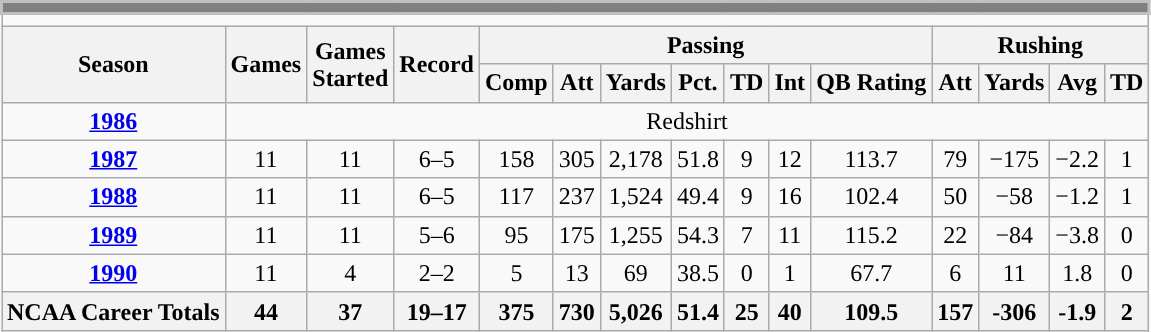<table class=wikitable style="text-align:center;">
<tr>
<td ! colspan="15" style="background:gray; border:2px solid silver; color:white;"></td>
</tr>
<tr>
<td ! colspan="15"></td>
</tr>
<tr>
<th rowspan=2>Season</th>
<th rowspan=2>Games</th>
<th rowspan=2>Games<br>Started</th>
<th rowspan=2>Record</th>
<th colspan=7>Passing</th>
<th colspan=4>Rushing</th>
</tr>
<tr>
<th>Comp</th>
<th>Att</th>
<th>Yards</th>
<th>Pct.</th>
<th>TD</th>
<th>Int</th>
<th>QB Rating</th>
<th>Att</th>
<th>Yards</th>
<th>Avg</th>
<th>TD</th>
</tr>
<tr>
<td><strong><a href='#'>1986</a></strong></td>
<td colspan=14 style="text-align:center;">Redshirt</td>
</tr>
<tr>
<td><strong><a href='#'>1987</a></strong></td>
<td>11</td>
<td>11</td>
<td>6–5</td>
<td>158</td>
<td>305</td>
<td>2,178</td>
<td>51.8</td>
<td>9</td>
<td>12</td>
<td>113.7</td>
<td>79</td>
<td>−175</td>
<td>−2.2</td>
<td>1</td>
</tr>
<tr>
<td><strong><a href='#'>1988</a></strong></td>
<td>11</td>
<td>11</td>
<td>6–5</td>
<td>117</td>
<td>237</td>
<td>1,524</td>
<td>49.4</td>
<td>9</td>
<td>16</td>
<td>102.4</td>
<td>50</td>
<td>−58</td>
<td>−1.2</td>
<td>1</td>
</tr>
<tr>
<td><strong><a href='#'>1989</a></strong></td>
<td>11</td>
<td>11</td>
<td>5–6</td>
<td>95</td>
<td>175</td>
<td>1,255</td>
<td>54.3</td>
<td>7</td>
<td>11</td>
<td>115.2</td>
<td>22</td>
<td>−84</td>
<td>−3.8</td>
<td>0</td>
</tr>
<tr>
<td><strong><a href='#'>1990</a></strong></td>
<td>11</td>
<td>4</td>
<td>2–2</td>
<td>5</td>
<td>13</td>
<td>69</td>
<td>38.5</td>
<td>0</td>
<td>1</td>
<td>67.7</td>
<td>6</td>
<td>11</td>
<td>1.8</td>
<td>0</td>
</tr>
<tr>
<th>NCAA Career Totals</th>
<th>44</th>
<th>37</th>
<th>19–17</th>
<th>375</th>
<th>730</th>
<th>5,026</th>
<th>51.4</th>
<th>25</th>
<th>40</th>
<th>109.5</th>
<th>157</th>
<th>-306</th>
<th>-1.9</th>
<th>2</th>
</tr>
</table>
